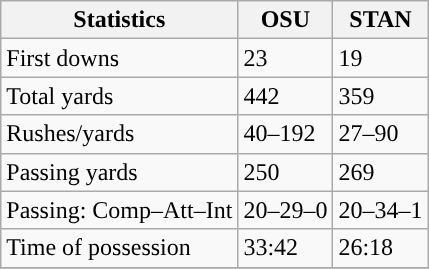<table class="wikitable" style="float: left;">
<tr>
<th>Statistics</th>
<th>OSU</th>
<th>STAN</th>
</tr>
<tr>
<td>First downs</td>
<td>23</td>
<td>19</td>
</tr>
<tr>
<td>Total yards</td>
<td>442</td>
<td>359</td>
</tr>
<tr>
<td>Rushes/yards</td>
<td>40–192</td>
<td>27–90</td>
</tr>
<tr>
<td>Passing yards</td>
<td>250</td>
<td>269</td>
</tr>
<tr>
<td>Passing: Comp–Att–Int</td>
<td>20–29–0</td>
<td>20–34–1</td>
</tr>
<tr>
<td>Time of possession</td>
<td>33:42</td>
<td>26:18</td>
</tr>
<tr>
</tr>
</table>
